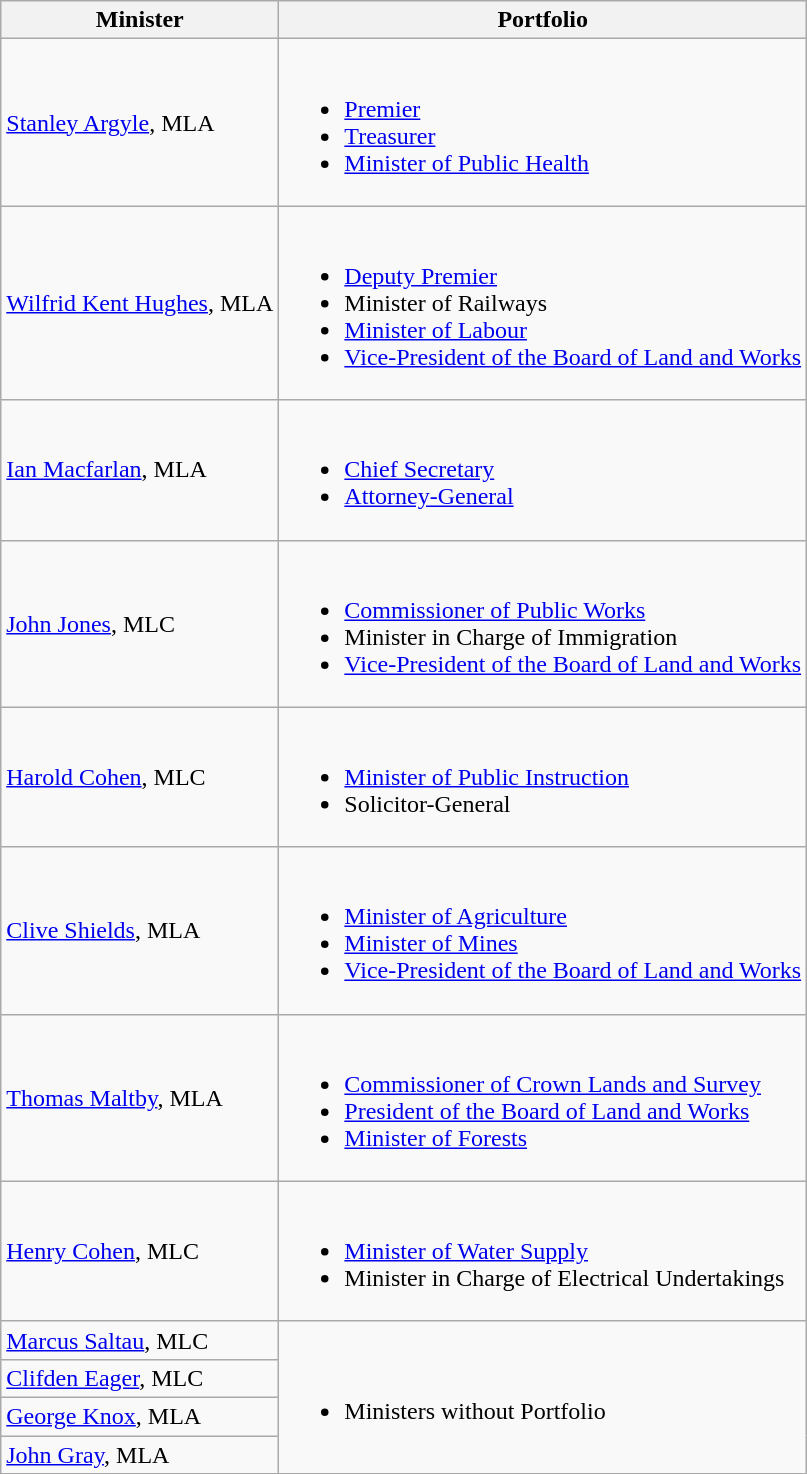<table class="wikitable">
<tr>
<th>Minister</th>
<th>Portfolio</th>
</tr>
<tr>
<td><a href='#'>Stanley Argyle</a>, MLA</td>
<td><br><ul><li><a href='#'>Premier</a></li><li><a href='#'>Treasurer</a></li><li><a href='#'>Minister of Public Health</a></li></ul></td>
</tr>
<tr>
<td><a href='#'>Wilfrid Kent Hughes</a>, MLA</td>
<td><br><ul><li><a href='#'>Deputy Premier</a></li><li>Minister of Railways</li><li><a href='#'>Minister of Labour</a></li><li><a href='#'>Vice-President of the Board of Land and Works</a></li></ul></td>
</tr>
<tr>
<td><a href='#'>Ian Macfarlan</a>, MLA</td>
<td><br><ul><li><a href='#'>Chief Secretary</a></li><li><a href='#'>Attorney-General</a></li></ul></td>
</tr>
<tr>
<td><a href='#'>John Jones</a>, MLC</td>
<td><br><ul><li><a href='#'>Commissioner of Public Works</a></li><li>Minister in Charge of Immigration</li><li><a href='#'>Vice-President of the Board of Land and Works</a></li></ul></td>
</tr>
<tr>
<td><a href='#'>Harold Cohen</a>, MLC</td>
<td><br><ul><li><a href='#'>Minister of Public Instruction</a></li><li>Solicitor-General</li></ul></td>
</tr>
<tr>
<td><a href='#'>Clive Shields</a>, MLA</td>
<td><br><ul><li><a href='#'>Minister of Agriculture</a></li><li><a href='#'>Minister of Mines</a></li><li><a href='#'>Vice-President of the Board of Land and Works</a></li></ul></td>
</tr>
<tr>
<td><a href='#'>Thomas Maltby</a>, MLA</td>
<td><br><ul><li><a href='#'>Commissioner of Crown Lands and Survey</a></li><li><a href='#'>President of the Board of Land and Works</a></li><li><a href='#'>Minister of Forests</a></li></ul></td>
</tr>
<tr>
<td><a href='#'>Henry Cohen</a>, MLC</td>
<td><br><ul><li><a href='#'>Minister of Water Supply</a></li><li>Minister in Charge of Electrical Undertakings</li></ul></td>
</tr>
<tr>
<td><a href='#'>Marcus Saltau</a>, MLC</td>
<td rowspan=4><br><ul><li>Ministers without Portfolio</li></ul></td>
</tr>
<tr>
<td><a href='#'>Clifden Eager</a>, MLC</td>
</tr>
<tr>
<td><a href='#'>George Knox</a>, MLA</td>
</tr>
<tr>
<td><a href='#'>John Gray</a>, MLA</td>
</tr>
<tr>
</tr>
</table>
